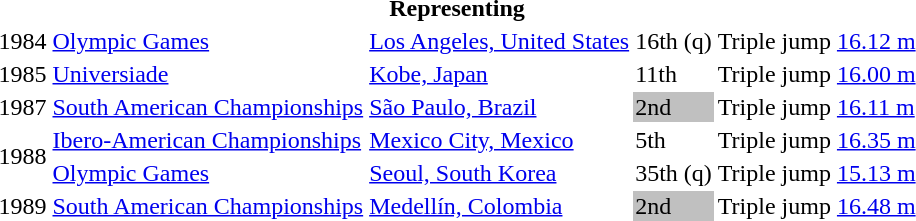<table>
<tr>
<th colspan="6">Representing </th>
</tr>
<tr>
<td>1984</td>
<td><a href='#'>Olympic Games</a></td>
<td><a href='#'>Los Angeles, United States</a></td>
<td>16th (q)</td>
<td>Triple jump</td>
<td><a href='#'>16.12 m</a></td>
</tr>
<tr>
<td>1985</td>
<td><a href='#'>Universiade</a></td>
<td><a href='#'>Kobe, Japan</a></td>
<td>11th</td>
<td>Triple jump</td>
<td><a href='#'>16.00 m</a></td>
</tr>
<tr>
<td>1987</td>
<td><a href='#'>South American Championships</a></td>
<td><a href='#'>São Paulo, Brazil</a></td>
<td bgcolor=silver>2nd</td>
<td>Triple jump</td>
<td><a href='#'>16.11 m</a></td>
</tr>
<tr>
<td rowspan=2>1988</td>
<td><a href='#'>Ibero-American Championships</a></td>
<td><a href='#'>Mexico City, Mexico</a></td>
<td>5th</td>
<td>Triple jump</td>
<td><a href='#'>16.35 m</a></td>
</tr>
<tr>
<td><a href='#'>Olympic Games</a></td>
<td><a href='#'>Seoul, South Korea</a></td>
<td>35th (q)</td>
<td>Triple jump</td>
<td><a href='#'>15.13 m</a></td>
</tr>
<tr>
<td>1989</td>
<td><a href='#'>South American Championships</a></td>
<td><a href='#'>Medellín, Colombia</a></td>
<td bgcolor=silver>2nd</td>
<td>Triple jump</td>
<td><a href='#'>16.48 m</a></td>
</tr>
</table>
